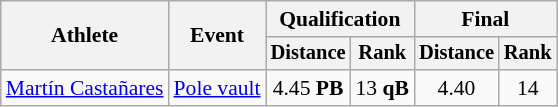<table class="wikitable" style="font-size:90%">
<tr>
<th rowspan=2>Athlete</th>
<th rowspan=2>Event</th>
<th colspan=2>Qualification</th>
<th colspan=2>Final</th>
</tr>
<tr style="font-size:95%">
<th>Distance</th>
<th>Rank</th>
<th>Distance</th>
<th>Rank</th>
</tr>
<tr align=center>
<td align=left><a href='#'>Martín Castañares</a></td>
<td align=left><a href='#'>Pole vault</a></td>
<td>4.45 <strong>PB</strong></td>
<td>13 <strong>qB</strong></td>
<td>4.40</td>
<td>14</td>
</tr>
</table>
